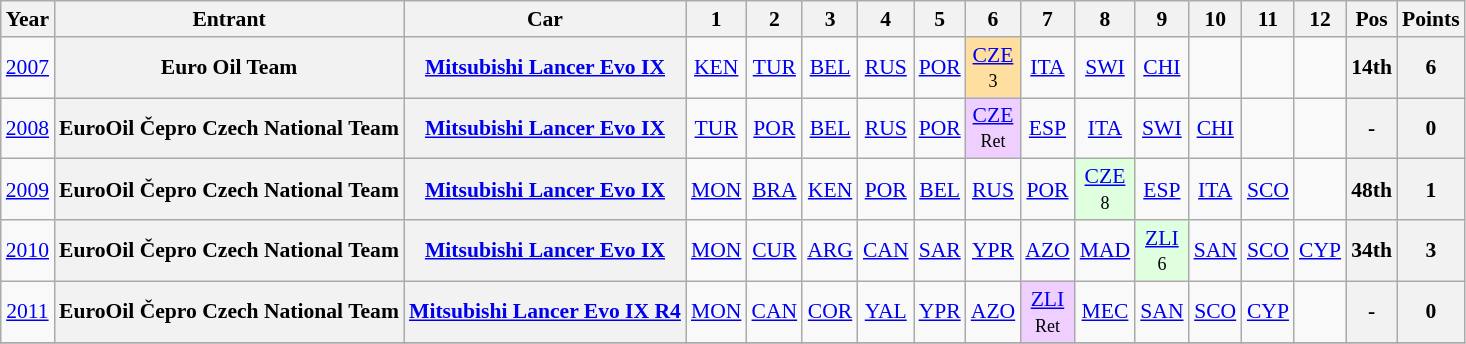<table class="wikitable" border="1" style="text-align:center; font-size:90%;">
<tr>
<th>Year</th>
<th>Entrant</th>
<th>Car</th>
<th>1</th>
<th>2</th>
<th>3</th>
<th>4</th>
<th>5</th>
<th>6</th>
<th>7</th>
<th>8</th>
<th>9</th>
<th>10</th>
<th>11</th>
<th>12</th>
<th>Pos</th>
<th>Points</th>
</tr>
<tr>
<td><a href='#'>2007</a></td>
<th> Euro Oil Team</th>
<th><a href='#'>Mitsubishi Lancer Evo IX</a></th>
<td><a href='#'>KEN</a></td>
<td><a href='#'>TUR</a></td>
<td><a href='#'>BEL</a></td>
<td><a href='#'>RUS</a></td>
<td><a href='#'>POR</a></td>
<td style="background:#FFDF9F;"><a href='#'>CZE</a><br><small>3</small></td>
<td><a href='#'>ITA</a></td>
<td><a href='#'>SWI</a></td>
<td><a href='#'>CHI</a></td>
<td></td>
<td></td>
<td></td>
<th>14th</th>
<th>6</th>
</tr>
<tr>
<td><a href='#'>2008</a></td>
<th> EuroOil Čepro Czech National Team</th>
<th><a href='#'>Mitsubishi Lancer Evo IX</a></th>
<td><a href='#'>TUR</a></td>
<td><a href='#'>POR</a></td>
<td><a href='#'>BEL</a></td>
<td><a href='#'>RUS</a></td>
<td><a href='#'>POR</a></td>
<td style="background:#EFCFFF;"><a href='#'>CZE</a><br><small>Ret</small></td>
<td><a href='#'>ESP</a></td>
<td><a href='#'>ITA</a></td>
<td><a href='#'>SWI</a></td>
<td><a href='#'>CHI</a></td>
<td></td>
<td></td>
<th>-</th>
<th>0</th>
</tr>
<tr>
<td><a href='#'>2009</a></td>
<th> EuroOil Čepro Czech National Team</th>
<th><a href='#'>Mitsubishi Lancer Evo IX</a></th>
<td><a href='#'>MON</a></td>
<td><a href='#'>BRA</a></td>
<td><a href='#'>KEN</a></td>
<td><a href='#'>POR</a></td>
<td><a href='#'>BEL</a></td>
<td><a href='#'>RUS</a></td>
<td><a href='#'>POR</a></td>
<td style="background:#DFFFDF;"><a href='#'>CZE</a><br><small>8</small></td>
<td><a href='#'>ESP</a></td>
<td><a href='#'>ITA</a></td>
<td><a href='#'>SCO</a></td>
<td></td>
<th>48th</th>
<th>1</th>
</tr>
<tr>
<td><a href='#'>2010</a></td>
<th> EuroOil Čepro Czech National Team</th>
<th><a href='#'>Mitsubishi Lancer Evo IX</a></th>
<td><a href='#'>MON</a></td>
<td><a href='#'>CUR</a></td>
<td><a href='#'>ARG</a></td>
<td><a href='#'>CAN</a></td>
<td><a href='#'>SAR</a></td>
<td><a href='#'>YPR</a></td>
<td><a href='#'>AZO</a></td>
<td><a href='#'>MAD</a></td>
<td style="background:#DFFFDF;"><a href='#'>ZLI</a><br><small>6</small></td>
<td><a href='#'>SAN</a></td>
<td><a href='#'>SCO</a></td>
<td><a href='#'>CYP</a></td>
<th>34th</th>
<th>3</th>
</tr>
<tr>
<td><a href='#'>2011</a></td>
<th> EuroOil Čepro Czech National Team</th>
<th><a href='#'>Mitsubishi Lancer Evo IX R4</a></th>
<td><a href='#'>MON</a></td>
<td><a href='#'>CAN</a></td>
<td><a href='#'>COR</a></td>
<td><a href='#'>YAL</a></td>
<td><a href='#'>YPR</a></td>
<td><a href='#'>AZO</a></td>
<td style="background:#EFCFFF;"><a href='#'>ZLI</a><br><small>Ret</small></td>
<td><a href='#'>MEC</a></td>
<td><a href='#'>SAN</a></td>
<td><a href='#'>SCO</a></td>
<td><a href='#'>CYP</a></td>
<td></td>
<th>-</th>
<th>0</th>
</tr>
<tr>
</tr>
</table>
